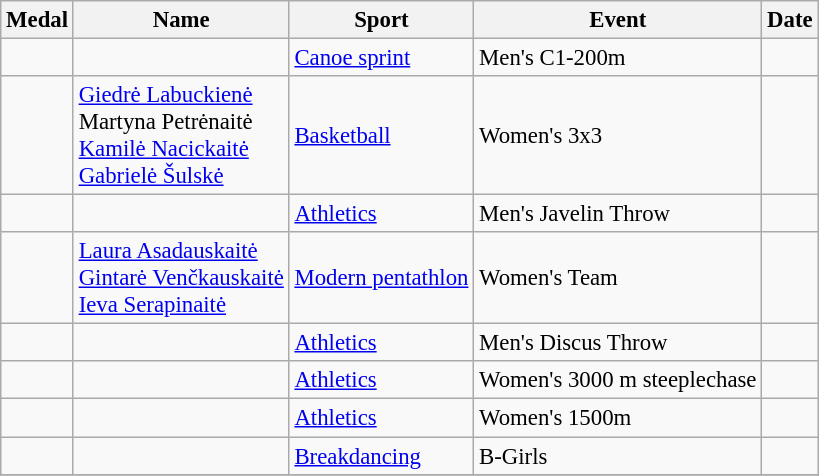<table class="wikitable sortable" style="font-size: 95%">
<tr>
<th>Medal</th>
<th>Name</th>
<th>Sport</th>
<th>Event</th>
<th>Date</th>
</tr>
<tr>
<td></td>
<td></td>
<td><a href='#'>Canoe sprint</a></td>
<td>Men's C1-200m</td>
<td></td>
</tr>
<tr>
<td></td>
<td><a href='#'>Giedrė Labuckienė</a><br>Martyna Petrėnaitė<br><a href='#'>Kamilė Nacickaitė</a><br><a href='#'>Gabrielė Šulskė</a></td>
<td><a href='#'>Basketball</a></td>
<td>Women's 3x3</td>
<td></td>
</tr>
<tr>
<td></td>
<td></td>
<td><a href='#'>Athletics</a></td>
<td>Men's Javelin Throw</td>
<td></td>
</tr>
<tr>
<td></td>
<td><a href='#'>Laura Asadauskaitė</a><br><a href='#'>Gintarė Venčkauskaitė</a><br><a href='#'>Ieva Serapinaitė</a></td>
<td><a href='#'>Modern pentathlon</a></td>
<td>Women's Team</td>
<td></td>
</tr>
<tr>
<td></td>
<td></td>
<td><a href='#'>Athletics</a></td>
<td>Men's Discus Throw</td>
<td></td>
</tr>
<tr>
<td></td>
<td></td>
<td><a href='#'>Athletics</a></td>
<td>Women's 3000 m steeplechase</td>
<td></td>
</tr>
<tr>
<td></td>
<td></td>
<td><a href='#'>Athletics</a></td>
<td>Women's 1500m</td>
<td></td>
</tr>
<tr>
<td></td>
<td></td>
<td><a href='#'>Breakdancing</a></td>
<td>B-Girls</td>
<td></td>
</tr>
<tr>
</tr>
</table>
